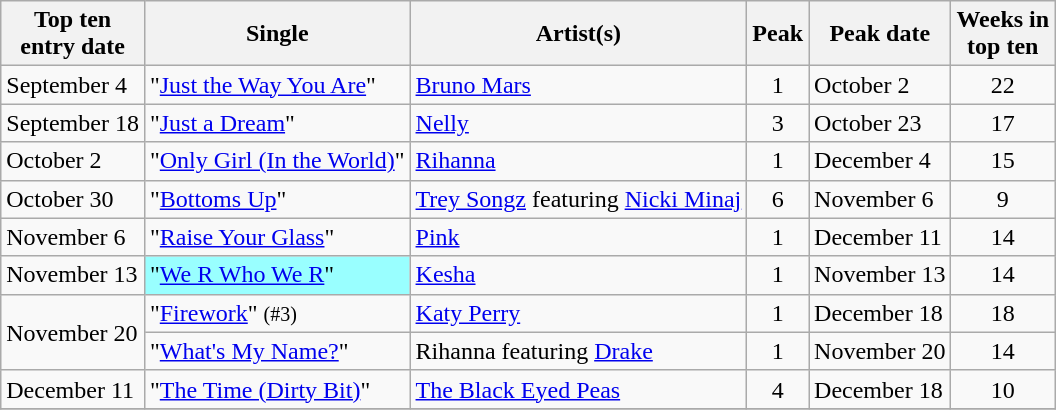<table class="wikitable sortable">
<tr>
<th>Top ten<br>entry date</th>
<th>Single</th>
<th>Artist(s)</th>
<th>Peak</th>
<th>Peak date</th>
<th>Weeks in<br>top ten</th>
</tr>
<tr>
<td align="left">September 4</td>
<td align="left">"<a href='#'>Just the Way You Are</a>"</td>
<td align="left"><a href='#'>Bruno Mars</a></td>
<td align="center">1</td>
<td align="left">October 2</td>
<td align="center">22</td>
</tr>
<tr>
<td align="left">September 18</td>
<td align="left">"<a href='#'>Just a Dream</a>"</td>
<td align="left"><a href='#'>Nelly</a></td>
<td align="center">3</td>
<td align="left">October 23</td>
<td align="center">17</td>
</tr>
<tr>
<td align="left">October 2</td>
<td align="left">"<a href='#'>Only Girl (In the World)</a>"</td>
<td align="left"><a href='#'>Rihanna</a></td>
<td align="center">1</td>
<td align="left">December 4</td>
<td align="center">15</td>
</tr>
<tr>
<td align="left">October 30</td>
<td align="left">"<a href='#'>Bottoms Up</a>"</td>
<td align="left"><a href='#'>Trey Songz</a> featuring <a href='#'>Nicki Minaj</a></td>
<td align="center">6</td>
<td align="left">November 6</td>
<td align="center">9</td>
</tr>
<tr>
<td align="left">November 6</td>
<td align="left">"<a href='#'>Raise Your Glass</a>"</td>
<td align="left"><a href='#'>Pink</a></td>
<td align="center">1</td>
<td align="left">December 11</td>
<td align="center">14</td>
</tr>
<tr>
<td align="left">November 13</td>
<td bgcolor = #99FFFF align="left">"<a href='#'>We R Who We R</a>" </td>
<td align="left"><a href='#'>Kesha</a></td>
<td align="center">1</td>
<td align="left">November 13</td>
<td align="center">14</td>
</tr>
<tr>
<td rowspan=2>November 20</td>
<td>"<a href='#'>Firework</a>" <small>(#3)</small></td>
<td align="left"><a href='#'>Katy Perry</a></td>
<td align="center">1</td>
<td align="left">December 18</td>
<td align="center">18</td>
</tr>
<tr>
<td align="left">"<a href='#'>What's My Name?</a>"</td>
<td align="left">Rihanna featuring <a href='#'>Drake</a></td>
<td align="center">1</td>
<td align="left">November 20</td>
<td align="center">14</td>
</tr>
<tr>
<td align="left">December 11</td>
<td align="left">"<a href='#'>The Time (Dirty Bit)</a>"</td>
<td align="left"><a href='#'>The Black Eyed Peas</a></td>
<td align="center">4</td>
<td align="left">December 18</td>
<td align="center">10</td>
</tr>
<tr>
</tr>
</table>
